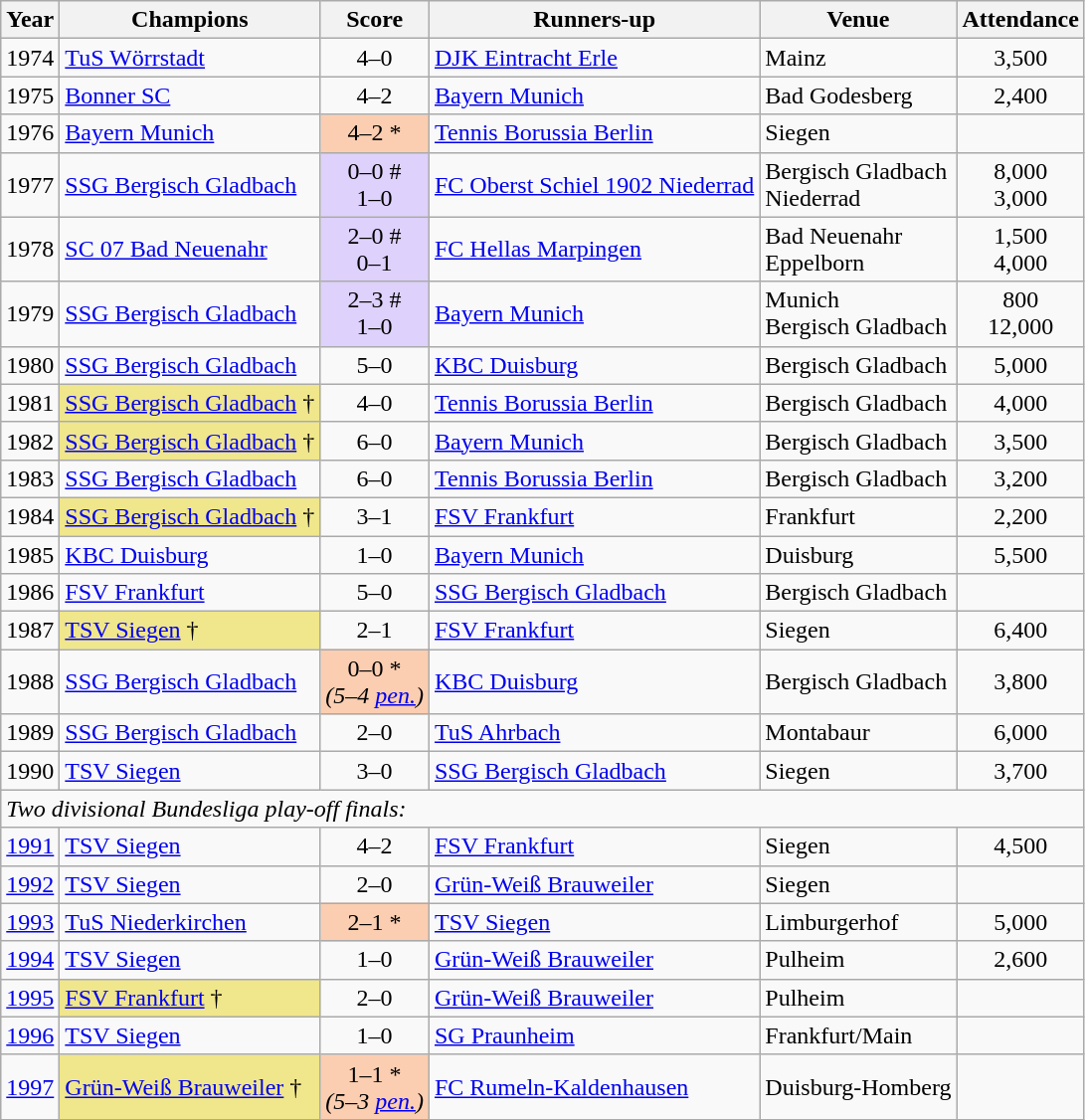<table class="sortable wikitable">
<tr>
<th>Year</th>
<th>Champions</th>
<th>Score</th>
<th>Runners-up</th>
<th>Venue</th>
<th>Attendance</th>
</tr>
<tr>
<td align=center>1974</td>
<td><a href='#'>TuS Wörrstadt</a></td>
<td align=center>4–0</td>
<td><a href='#'>DJK Eintracht Erle</a></td>
<td>Mainz</td>
<td align=center>3,500</td>
</tr>
<tr>
<td align=center>1975</td>
<td><a href='#'>Bonner SC</a></td>
<td align=center>4–2</td>
<td><a href='#'>Bayern Munich</a></td>
<td>Bad Godesberg</td>
<td align=center>2,400</td>
</tr>
<tr>
<td align=center>1976</td>
<td><a href='#'>Bayern Munich</a></td>
<td bgcolor=#FBCEB1 align=center>4–2 *</td>
<td><a href='#'>Tennis Borussia Berlin</a></td>
<td>Siegen</td>
<td></td>
</tr>
<tr>
<td align=center>1977</td>
<td><a href='#'>SSG Bergisch Gladbach</a></td>
<td bgcolor=#DED1FB align=center>0–0 #<br>1–0</td>
<td><a href='#'>FC Oberst Schiel 1902 Niederrad</a></td>
<td>Bergisch Gladbach<br>Niederrad</td>
<td align=center>8,000<br>3,000</td>
</tr>
<tr>
<td align=center>1978</td>
<td><a href='#'>SC 07 Bad Neuenahr</a></td>
<td bgcolor=#DED1FB align=center>2–0 #<br>0–1</td>
<td><a href='#'>FC Hellas Marpingen</a></td>
<td>Bad Neuenahr<br>Eppelborn</td>
<td align=center>1,500<br>4,000</td>
</tr>
<tr>
<td align=center>1979</td>
<td><a href='#'>SSG Bergisch Gladbach</a></td>
<td bgcolor=#DED1FB align=center>2–3 #<br>1–0</td>
<td><a href='#'>Bayern Munich</a></td>
<td>Munich<br>Bergisch Gladbach</td>
<td align=center>800<br>12,000</td>
</tr>
<tr>
<td align=center>1980</td>
<td><a href='#'>SSG Bergisch Gladbach</a></td>
<td align=center>5–0</td>
<td><a href='#'>KBC Duisburg</a></td>
<td>Bergisch Gladbach</td>
<td align=center>5,000</td>
</tr>
<tr>
<td align=center>1981</td>
<td bgcolor=#F0E68C><a href='#'>SSG Bergisch Gladbach</a> †</td>
<td align=center>4–0</td>
<td><a href='#'>Tennis Borussia Berlin</a></td>
<td>Bergisch Gladbach</td>
<td align=center>4,000</td>
</tr>
<tr>
<td align=center>1982</td>
<td bgcolor=#F0E68C><a href='#'>SSG Bergisch Gladbach</a> †</td>
<td align=center>6–0</td>
<td><a href='#'>Bayern Munich</a></td>
<td>Bergisch Gladbach</td>
<td align=center>3,500</td>
</tr>
<tr>
<td align=center>1983</td>
<td><a href='#'>SSG Bergisch Gladbach</a></td>
<td align=center>6–0</td>
<td><a href='#'>Tennis Borussia Berlin</a></td>
<td>Bergisch Gladbach</td>
<td align=center>3,200</td>
</tr>
<tr>
<td align=center>1984</td>
<td bgcolor=#F0E68C><a href='#'>SSG Bergisch Gladbach</a> †</td>
<td align=center>3–1</td>
<td><a href='#'>FSV Frankfurt</a></td>
<td>Frankfurt</td>
<td align=center>2,200</td>
</tr>
<tr>
<td align=center>1985</td>
<td><a href='#'>KBC Duisburg</a></td>
<td align=center>1–0</td>
<td><a href='#'>Bayern Munich</a></td>
<td>Duisburg</td>
<td align=center>5,500</td>
</tr>
<tr>
<td align=center>1986</td>
<td><a href='#'>FSV Frankfurt</a></td>
<td align=center>5–0</td>
<td><a href='#'>SSG Bergisch Gladbach</a></td>
<td>Bergisch Gladbach</td>
<td></td>
</tr>
<tr>
<td align=center>1987</td>
<td bgcolor=#F0E68C><a href='#'>TSV Siegen</a> †</td>
<td align=center>2–1</td>
<td><a href='#'>FSV Frankfurt</a></td>
<td>Siegen</td>
<td align=center>6,400</td>
</tr>
<tr>
<td align=center>1988</td>
<td><a href='#'>SSG Bergisch Gladbach</a></td>
<td bgcolor=#FBCEB1 align=center>0–0 *<br><em>(5–4 <a href='#'>pen.</a>)</em></td>
<td><a href='#'>KBC Duisburg</a></td>
<td>Bergisch Gladbach</td>
<td align=center>3,800</td>
</tr>
<tr>
<td align=center>1989</td>
<td><a href='#'>SSG Bergisch Gladbach</a></td>
<td align=center>2–0</td>
<td><a href='#'>TuS Ahrbach</a></td>
<td>Montabaur</td>
<td align=center>6,000</td>
</tr>
<tr>
<td align=center>1990</td>
<td><a href='#'>TSV Siegen</a></td>
<td align=center>3–0</td>
<td><a href='#'>SSG Bergisch Gladbach</a></td>
<td>Siegen</td>
<td align=center>3,700</td>
</tr>
<tr>
<td colspan=6><em>Two divisional Bundesliga play-off finals:</em></td>
</tr>
<tr>
<td align=center><a href='#'>1991</a></td>
<td><a href='#'>TSV Siegen</a></td>
<td align=center>4–2</td>
<td><a href='#'>FSV Frankfurt</a></td>
<td>Siegen</td>
<td align=center>4,500</td>
</tr>
<tr>
<td align=center><a href='#'>1992</a></td>
<td><a href='#'>TSV Siegen</a></td>
<td align=center>2–0</td>
<td><a href='#'>Grün-Weiß Brauweiler</a></td>
<td>Siegen</td>
<td align=center></td>
</tr>
<tr>
<td align=center><a href='#'>1993</a></td>
<td><a href='#'>TuS Niederkirchen</a></td>
<td bgcolor=#FBCEB1 align=center>2–1 *</td>
<td><a href='#'>TSV Siegen</a></td>
<td>Limburgerhof</td>
<td align=center>5,000</td>
</tr>
<tr>
<td align=center><a href='#'>1994</a></td>
<td><a href='#'>TSV Siegen</a></td>
<td align=center>1–0</td>
<td><a href='#'>Grün-Weiß Brauweiler</a></td>
<td>Pulheim</td>
<td align=center>2,600</td>
</tr>
<tr>
<td align=center><a href='#'>1995</a></td>
<td bgcolor=#F0E68C><a href='#'>FSV Frankfurt</a> †</td>
<td align=center>2–0</td>
<td><a href='#'>Grün-Weiß Brauweiler</a></td>
<td>Pulheim</td>
<td align=center></td>
</tr>
<tr>
<td align=center><a href='#'>1996</a></td>
<td><a href='#'>TSV Siegen</a></td>
<td align=center>1–0</td>
<td><a href='#'>SG Praunheim</a></td>
<td>Frankfurt/Main</td>
<td align=center></td>
</tr>
<tr>
<td align=center><a href='#'>1997</a></td>
<td bgcolor=#F0E68C><a href='#'>Grün-Weiß Brauweiler</a> †</td>
<td bgcolor=#FBCEB1 align=center>1–1 *<br><em>(5–3 <a href='#'>pen.</a>)</em></td>
<td><a href='#'>FC Rumeln-Kaldenhausen</a></td>
<td>Duisburg-Homberg</td>
<td align=center></td>
</tr>
</table>
